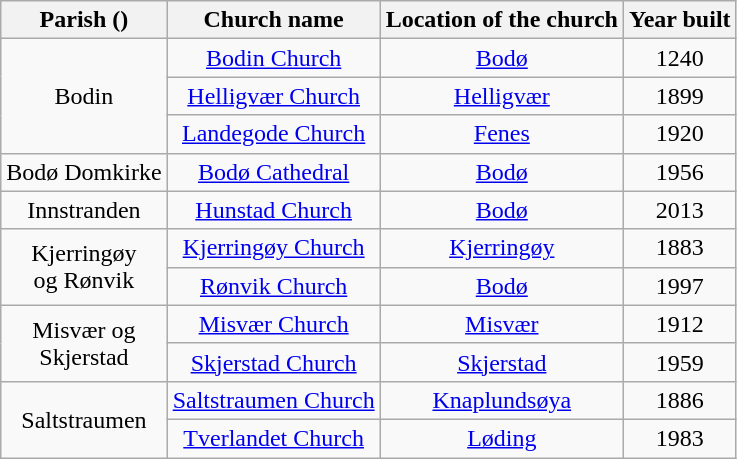<table class="wikitable" style="text-align:center">
<tr>
<th>Parish ()</th>
<th>Church name</th>
<th>Location of the church</th>
<th>Year built</th>
</tr>
<tr>
<td rowspan="3">Bodin</td>
<td><a href='#'>Bodin Church</a></td>
<td><a href='#'>Bodø</a></td>
<td>1240</td>
</tr>
<tr>
<td><a href='#'>Helligvær Church</a></td>
<td><a href='#'>Helligvær</a></td>
<td>1899</td>
</tr>
<tr>
<td><a href='#'>Landegode Church</a></td>
<td><a href='#'>Fenes</a></td>
<td>1920</td>
</tr>
<tr>
<td>Bodø Domkirke</td>
<td><a href='#'>Bodø Cathedral</a></td>
<td><a href='#'>Bodø</a></td>
<td>1956</td>
</tr>
<tr>
<td>Innstranden</td>
<td><a href='#'>Hunstad Church</a></td>
<td><a href='#'>Bodø</a></td>
<td>2013</td>
</tr>
<tr>
<td rowspan="2">Kjerringøy<br>og Rønvik</td>
<td><a href='#'>Kjerringøy Church</a></td>
<td><a href='#'>Kjerringøy</a></td>
<td>1883</td>
</tr>
<tr>
<td><a href='#'>Rønvik Church</a></td>
<td><a href='#'>Bodø</a></td>
<td>1997</td>
</tr>
<tr>
<td rowspan="2">Misvær og<br>Skjerstad</td>
<td><a href='#'>Misvær Church</a></td>
<td><a href='#'>Misvær</a></td>
<td>1912</td>
</tr>
<tr>
<td><a href='#'>Skjerstad Church</a></td>
<td><a href='#'>Skjerstad</a></td>
<td>1959</td>
</tr>
<tr>
<td rowspan="2">Saltstraumen</td>
<td><a href='#'>Saltstraumen Church</a></td>
<td><a href='#'>Knaplundsøya</a></td>
<td>1886</td>
</tr>
<tr>
<td><a href='#'>Tverlandet Church</a></td>
<td><a href='#'>Løding</a></td>
<td>1983</td>
</tr>
</table>
